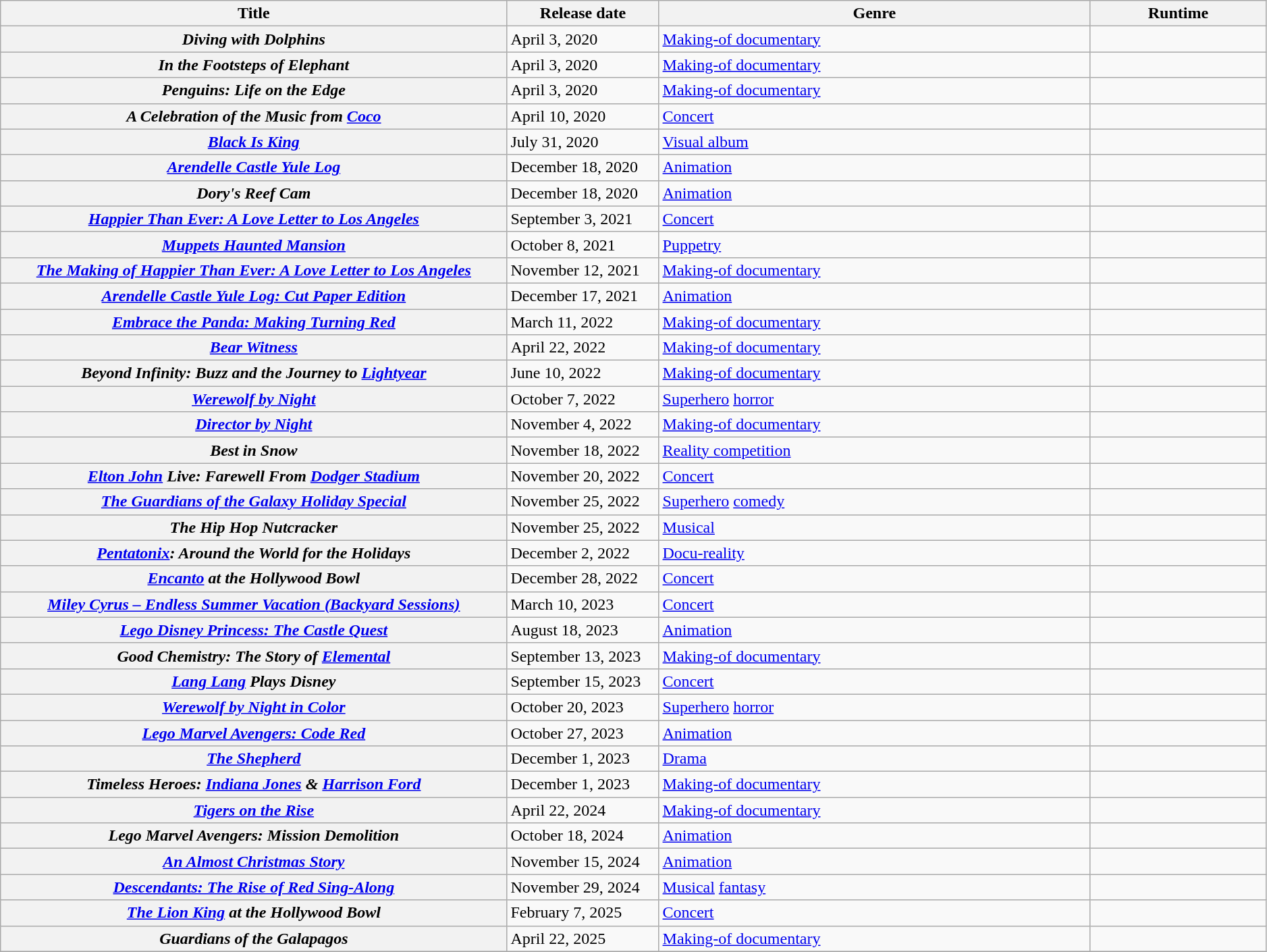<table class="wikitable plainrowheaders sortable" style="width:99%;">
<tr>
<th scope="col" style="width:40%;">Title</th>
<th scope="col" style="width:12%;">Release date</th>
<th>Genre</th>
<th>Runtime</th>
</tr>
<tr>
<th scope="row"><em>Diving with Dolphins</em></th>
<td>April 3, 2020</td>
<td><a href='#'>Making-of documentary</a></td>
<td></td>
</tr>
<tr>
<th scope="row"><em>In the Footsteps of Elephant</em></th>
<td>April 3, 2020</td>
<td><a href='#'>Making-of documentary</a></td>
<td></td>
</tr>
<tr>
<th scope="row"><em>Penguins: Life on the Edge</em></th>
<td>April 3, 2020</td>
<td><a href='#'>Making-of documentary</a></td>
<td></td>
</tr>
<tr>
<th scope="row"><em>A Celebration of the Music from <a href='#'>Coco</a></em></th>
<td>April 10, 2020</td>
<td><a href='#'>Concert</a></td>
<td></td>
</tr>
<tr>
<th scope="row"><em><a href='#'>Black Is King</a></em></th>
<td>July 31, 2020</td>
<td><a href='#'>Visual album</a></td>
<td></td>
</tr>
<tr>
<th scope="row"><em><a href='#'>Arendelle Castle Yule Log</a></em></th>
<td>December 18, 2020</td>
<td><a href='#'>Animation</a></td>
<td></td>
</tr>
<tr>
<th scope="row"><em>Dory's Reef Cam</em></th>
<td>December 18, 2020</td>
<td><a href='#'>Animation</a></td>
<td></td>
</tr>
<tr>
<th scope="row"><em><a href='#'>Happier Than Ever: A Love Letter to Los Angeles</a></em></th>
<td>September 3, 2021</td>
<td><a href='#'>Concert</a></td>
<td></td>
</tr>
<tr>
<th scope="row"><em><a href='#'>Muppets Haunted Mansion</a></em></th>
<td>October 8, 2021</td>
<td><a href='#'>Puppetry</a></td>
<td></td>
</tr>
<tr>
<th scope="row"><em><a href='#'>The Making of Happier Than Ever: A Love Letter to Los Angeles</a></em></th>
<td>November 12, 2021</td>
<td><a href='#'>Making-of documentary</a></td>
<td></td>
</tr>
<tr>
<th scope="row"><em><a href='#'>Arendelle Castle Yule Log: Cut Paper Edition</a></em></th>
<td>December 17, 2021</td>
<td><a href='#'>Animation</a></td>
<td></td>
</tr>
<tr>
<th scope="row"><em><a href='#'>Embrace the Panda: Making Turning Red</a></em></th>
<td>March 11, 2022</td>
<td><a href='#'>Making-of documentary</a></td>
<td></td>
</tr>
<tr>
<th scope="row"><em><a href='#'>Bear Witness</a></em></th>
<td>April 22, 2022</td>
<td><a href='#'>Making-of documentary</a></td>
<td></td>
</tr>
<tr>
<th scope="row"><em>Beyond Infinity: Buzz and the Journey to <a href='#'>Lightyear</a></em></th>
<td>June 10, 2022</td>
<td><a href='#'>Making-of documentary</a></td>
<td></td>
</tr>
<tr>
<th scope="row"><em><a href='#'>Werewolf by Night</a></em></th>
<td>October 7, 2022</td>
<td><a href='#'>Superhero</a> <a href='#'>horror</a></td>
<td></td>
</tr>
<tr>
<th scope="row"><em><a href='#'>Director by Night</a></em></th>
<td>November 4, 2022</td>
<td><a href='#'>Making-of documentary</a></td>
<td></td>
</tr>
<tr>
<th scope="row"><em>Best in Snow</em></th>
<td>November 18, 2022</td>
<td><a href='#'>Reality competition</a></td>
<td></td>
</tr>
<tr>
<th scope="row"><em><a href='#'>Elton John</a> Live: Farewell From <a href='#'>Dodger Stadium</a></em></th>
<td>November 20, 2022</td>
<td><a href='#'>Concert</a></td>
<td></td>
</tr>
<tr>
<th scope="row"><em><a href='#'>The Guardians of the Galaxy Holiday Special</a></em></th>
<td>November 25, 2022</td>
<td><a href='#'>Superhero</a> <a href='#'>comedy</a></td>
<td></td>
</tr>
<tr>
<th scope="row"><em>The Hip Hop Nutcracker</em></th>
<td>November 25, 2022</td>
<td><a href='#'>Musical</a></td>
<td></td>
</tr>
<tr>
<th scope="row"><em><a href='#'>Pentatonix</a>: Around the World for the Holidays</em></th>
<td>December 2, 2022</td>
<td><a href='#'>Docu-reality</a></td>
<td></td>
</tr>
<tr>
<th scope="row"><em><a href='#'>Encanto</a> at the Hollywood Bowl</em></th>
<td>December 28, 2022</td>
<td><a href='#'>Concert</a></td>
<td></td>
</tr>
<tr>
<th scope="row"><em><a href='#'>Miley Cyrus – Endless Summer Vacation (Backyard Sessions)</a></em></th>
<td>March 10, 2023</td>
<td><a href='#'>Concert</a></td>
<td></td>
</tr>
<tr>
<th scope="row"><em><a href='#'>Lego Disney Princess: The Castle Quest</a></em></th>
<td>August 18, 2023</td>
<td><a href='#'>Animation</a></td>
<td></td>
</tr>
<tr>
<th scope="row"><em>Good Chemistry: The Story of <a href='#'>Elemental</a></em></th>
<td>September 13, 2023</td>
<td><a href='#'>Making-of documentary</a></td>
<td></td>
</tr>
<tr>
<th scope="row"><em><a href='#'>Lang Lang</a> Plays Disney</em></th>
<td>September 15, 2023</td>
<td><a href='#'>Concert</a></td>
<td></td>
</tr>
<tr>
<th scope="row"><em><a href='#'>Werewolf by Night in Color</a></em></th>
<td>October 20, 2023</td>
<td><a href='#'>Superhero</a> <a href='#'>horror</a></td>
<td></td>
</tr>
<tr>
<th scope="row"><em><a href='#'>Lego Marvel Avengers: Code Red</a></em></th>
<td>October 27, 2023</td>
<td><a href='#'>Animation</a></td>
<td></td>
</tr>
<tr>
<th scope="row"><em><a href='#'>The Shepherd</a></em></th>
<td>December 1, 2023</td>
<td><a href='#'>Drama</a></td>
<td></td>
</tr>
<tr>
<th scope="row"><em>Timeless Heroes: <a href='#'>Indiana Jones</a> & <a href='#'>Harrison Ford</a></em></th>
<td>December 1, 2023</td>
<td><a href='#'>Making-of documentary</a></td>
<td></td>
</tr>
<tr>
<th scope="row"><em><a href='#'>Tigers on the Rise</a></em></th>
<td>April 22, 2024</td>
<td><a href='#'>Making-of documentary</a></td>
<td></td>
</tr>
<tr>
<th scope="row"><em>Lego Marvel Avengers: Mission Demolition</em></th>
<td>October 18, 2024</td>
<td><a href='#'>Animation</a></td>
<td></td>
</tr>
<tr>
<th scope="row"><em><a href='#'>An Almost Christmas Story</a></em></th>
<td>November 15, 2024</td>
<td><a href='#'>Animation</a></td>
<td></td>
</tr>
<tr>
<th scope="row"><em><a href='#'>Descendants: The Rise of Red Sing-Along</a></em></th>
<td>November 29, 2024</td>
<td><a href='#'>Musical</a> <a href='#'>fantasy</a></td>
<td></td>
</tr>
<tr>
<th scope="row"><em><a href='#'>The Lion King</a> at the Hollywood Bowl</em></th>
<td>February 7, 2025</td>
<td><a href='#'>Concert</a></td>
<td></td>
</tr>
<tr>
<th scope="row"><em>Guardians of the Galapagos</em></th>
<td>April 22, 2025</td>
<td><a href='#'>Making-of documentary</a></td>
<td></td>
</tr>
<tr>
</tr>
</table>
